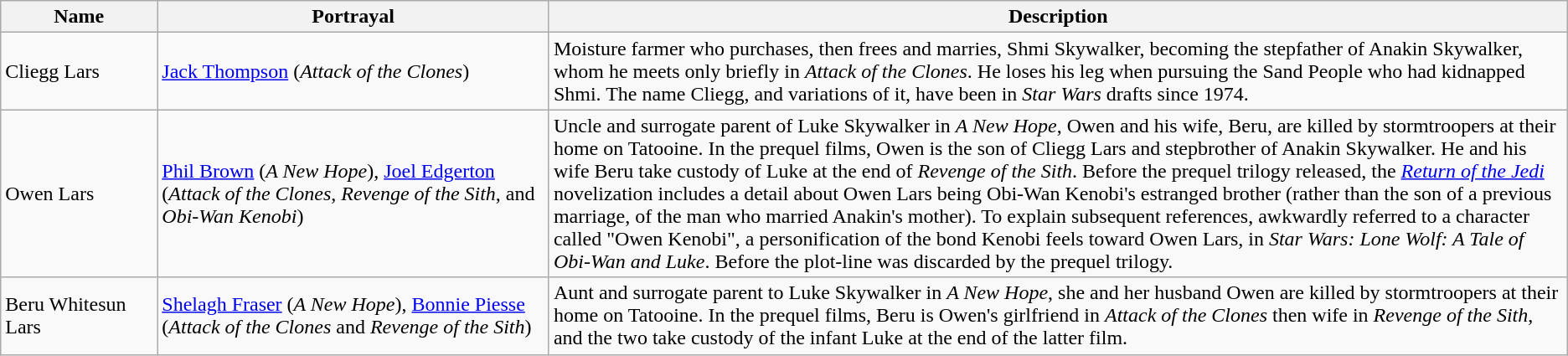<table class="wikitable sortable">
<tr>
<th width="10%">Name</th>
<th width="25%">Portrayal</th>
<th width="65%">Description</th>
</tr>
<tr id="Cliegg Lars">
<td>Cliegg Lars</td>
<td><a href='#'>Jack Thompson</a> (<em>Attack of the Clones</em>)</td>
<td>Moisture farmer who purchases, then frees and marries, Shmi Skywalker, becoming the stepfather of Anakin Skywalker, whom he meets only briefly in <em>Attack of the Clones</em>. He loses his leg when pursuing the Sand People who had kidnapped Shmi. The name Cliegg, and variations of it, have been in <em>Star Wars</em> drafts since 1974.</td>
</tr>
<tr id="Owen Lars">
<td>Owen Lars</td>
<td><a href='#'>Phil Brown</a> (<em>A New Hope</em>), <a href='#'>Joel Edgerton</a> (<em>Attack of the Clones</em>, <em>Revenge of the Sith</em>, and <em>Obi-Wan Kenobi</em>)</td>
<td>Uncle and surrogate parent of Luke Skywalker in <em>A New Hope</em>, Owen and his wife, Beru, are killed by stormtroopers at their home on Tatooine. In the prequel films, Owen is the son of Cliegg Lars and stepbrother of Anakin Skywalker. He and his wife Beru take custody of Luke at the end of <em>Revenge of the Sith</em>. Before the prequel trilogy released, the <em><a href='#'>Return of the Jedi</a></em> novelization includes a detail about Owen Lars being Obi-Wan Kenobi's estranged brother (rather than the son of a previous marriage, of the man who married Anakin's mother). To explain subsequent references, awkwardly referred to a character called "Owen Kenobi", a personification of the bond Kenobi feels toward Owen Lars, in <em>Star Wars: Lone Wolf: A Tale of Obi-Wan and Luke</em>. Before the plot-line was discarded by the prequel trilogy.</td>
</tr>
<tr id="Beru Whitesun Lars">
<td id="Beru Lars">Beru Whitesun Lars</td>
<td><a href='#'>Shelagh Fraser</a> (<em>A New Hope</em>), <a href='#'>Bonnie Piesse</a> (<em>Attack of the Clones</em> and <em>Revenge of the Sith</em>)</td>
<td>Aunt and surrogate parent to Luke Skywalker in <em>A New Hope</em>, she and her husband Owen are killed by stormtroopers at their home on Tatooine. In the prequel films, Beru is Owen's girlfriend in <em>Attack of the Clones</em> then wife in <em>Revenge of the Sith</em>, and the two take custody of the infant Luke at the end of the latter film.</td>
</tr>
</table>
